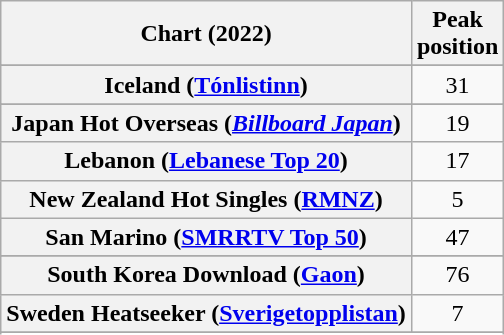<table class="wikitable sortable plainrowheaders" style="text-align:center">
<tr>
<th scope="col">Chart (2022)</th>
<th scope="col">Peak<br>position</th>
</tr>
<tr>
</tr>
<tr>
</tr>
<tr>
</tr>
<tr>
</tr>
<tr>
</tr>
<tr>
<th scope="row">Iceland (<a href='#'>Tónlistinn</a>)</th>
<td>31</td>
</tr>
<tr>
</tr>
<tr>
<th scope="row">Japan Hot Overseas (<em><a href='#'>Billboard Japan</a></em>)</th>
<td>19</td>
</tr>
<tr>
<th scope="row">Lebanon (<a href='#'>Lebanese Top 20</a>)</th>
<td>17</td>
</tr>
<tr>
<th scope="row">New Zealand Hot Singles (<a href='#'>RMNZ</a>)</th>
<td>5</td>
</tr>
<tr>
<th scope="row">San Marino (<a href='#'>SMRRTV Top 50</a>)</th>
<td>47</td>
</tr>
<tr>
</tr>
<tr>
<th scope="row">South Korea Download (<a href='#'>Gaon</a>)</th>
<td>76</td>
</tr>
<tr>
<th scope="row">Sweden Heatseeker (<a href='#'>Sverigetopplistan</a>)</th>
<td>7</td>
</tr>
<tr>
</tr>
<tr>
</tr>
<tr>
</tr>
<tr>
</tr>
<tr>
</tr>
<tr>
</tr>
</table>
